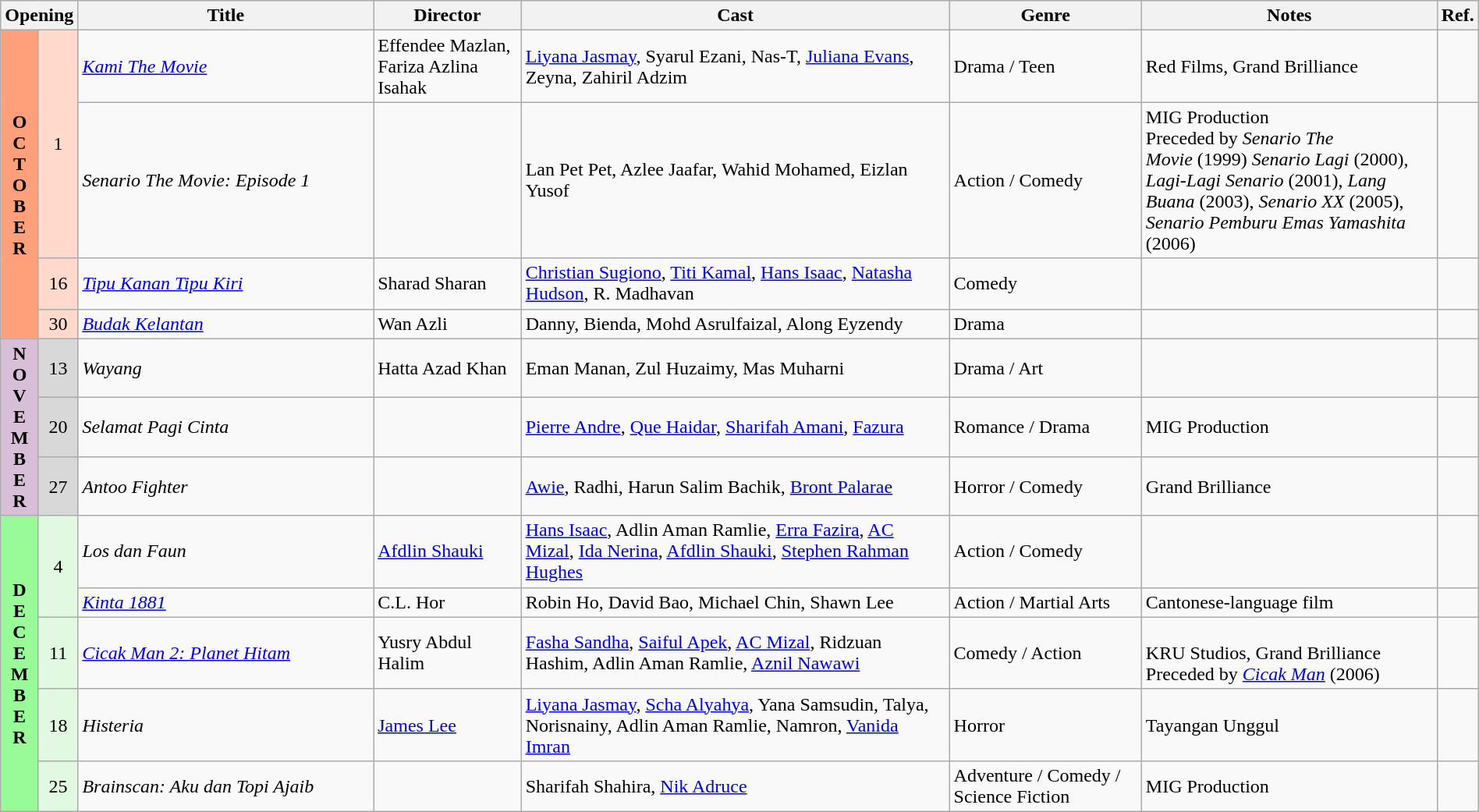<table class="wikitable" width="100%">
<tr>
<th colspan="2">Opening</th>
<th style="width:20%;">Title</th>
<th style="width:10%;">Director</th>
<th>Cast</th>
<th style="width:13%">Genre</th>
<th style="width:20%">Notes</th>
<th>Ref.</th>
</tr>
<tr>
<th rowspan=4 style="text-align:center; background:#ffa07a;">O<br>C<br>T<br>O<br>B<br>E<br>R</th>
<td rowspan=2 style="text-align:center; background:#ffdacc;">1</td>
<td><em><a href='#'>Kami The Movie</a></em></td>
<td>Effendee Mazlan, Fariza Azlina Isahak</td>
<td><a href='#'>Liyana Jasmay</a>, Syarul Ezani, Nas-T, <a href='#'>Juliana Evans</a>, Zeyna, Zahiril Adzim</td>
<td>Drama / Teen</td>
<td>Red Films, Grand Brilliance</td>
<td></td>
</tr>
<tr>
<td><em>Senario The Movie: Episode 1</em></td>
<td></td>
<td>Lan Pet Pet, Azlee Jaafar, Wahid Mohamed, Eizlan Yusof</td>
<td>Action / Comedy</td>
<td>MIG Production <br> Preceded by <em>Senario The Movie</em> (1999) <em>Senario Lagi</em> (2000), <em>Lagi-Lagi Senario</em> (2001), <em>Lang Buana</em> (2003), <em>Senario XX</em> (2005), <em>Senario Pemburu Emas Yamashita</em> (2006)</td>
<td></td>
</tr>
<tr>
<td rowspan=1 style="text-align:center; background:#ffdacc;">16</td>
<td><em><a href='#'>Tipu Kanan Tipu Kiri</a></em></td>
<td>Sharad Sharan</td>
<td><a href='#'>Christian Sugiono</a>, <a href='#'>Titi Kamal</a>, <a href='#'>Hans Isaac</a>, <a href='#'>Natasha Hudson</a>, R. Madhavan</td>
<td>Comedy</td>
<td></td>
<td></td>
</tr>
<tr>
<td rowspan=1 style="text-align:center; background:#ffdacc;">30</td>
<td><em><a href='#'>Budak Kelantan</a></em></td>
<td>Wan Azli</td>
<td>Danny, Bienda, Mohd Asrulfaizal, Along Eyzendy</td>
<td>Drama</td>
<td></td>
<td></td>
</tr>
<tr>
<th rowspan=3 style="text-align:center; background:thistle;">N<br>O<br>V<br>E<br>M<br>B<br>E<br>R</th>
<td rowspan=1 style="text-align:center; background:#d8d8d8;">13</td>
<td><em>Wayang</em></td>
<td>Hatta Azad Khan</td>
<td>Eman Manan, Zul Huzaimy, Mas Muharni</td>
<td>Drama / Art</td>
<td></td>
<td></td>
</tr>
<tr>
<td rowspan=1 style="text-align:center; background:#d8d8d8;">20</td>
<td><em>Selamat Pagi Cinta</em></td>
<td></td>
<td><a href='#'>Pierre Andre</a>, <a href='#'>Que Haidar</a>, <a href='#'>Sharifah Amani</a>, <a href='#'>Fazura</a></td>
<td>Romance / Drama</td>
<td>MIG Production</td>
<td></td>
</tr>
<tr>
<td rowspan=1 style="text-align:center; background:#d8d8d8;">27</td>
<td><em>Antoo Fighter</em></td>
<td></td>
<td><a href='#'>Awie</a>, Radhi, Harun Salim Bachik, <a href='#'>Bront Palarae</a></td>
<td>Horror / Comedy</td>
<td>Grand Brilliance</td>
<td></td>
</tr>
<tr>
<th rowspan=5 style="text-align:center; background:#98fb98;">D<br>E<br>C<br>E<br>M<br>B<br>E<br>R</th>
<td rowspan=2 style="text-align:center; background:#e0f9e0;">4</td>
<td><em>Los dan Faun</em></td>
<td><a href='#'>Afdlin Shauki</a></td>
<td><a href='#'>Hans Isaac</a>, Adlin Aman Ramlie, <a href='#'>Erra Fazira</a>, <a href='#'>AC Mizal</a>, <a href='#'>Ida Nerina</a>, <a href='#'>Afdlin Shauki</a>, <a href='#'>Stephen Rahman Hughes</a></td>
<td>Action / Comedy</td>
<td></td>
<td></td>
</tr>
<tr>
<td><em><a href='#'>Kinta 1881</a></em></td>
<td>C.L. Hor</td>
<td>Robin Ho, David Bao, Michael Chin, Shawn Lee</td>
<td>Action / Martial Arts</td>
<td>Cantonese-language film</td>
<td></td>
</tr>
<tr>
<td rowspan=1 style="text-align:center; background:#e0f9e0;">11</td>
<td><em><a href='#'>Cicak Man 2: Planet Hitam</a></em></td>
<td>Yusry Abdul Halim</td>
<td><a href='#'>Fasha Sandha</a>, <a href='#'>Saiful Apek</a>, <a href='#'>AC Mizal</a>, Ridzuan Hashim, Adlin Aman Ramlie, <a href='#'>Aznil Nawawi</a></td>
<td>Comedy / Action</td>
<td><br>KRU Studios, Grand Brilliance<br>Preceded by <em><a href='#'>Cicak Man</a></em> (2006)</td>
<td></td>
</tr>
<tr>
<td rowspan=1 style="text-align:center; background:#e0f9e0;">18</td>
<td><em>Histeria</em></td>
<td><a href='#'>James Lee</a></td>
<td><a href='#'>Liyana Jasmay</a>, <a href='#'>Scha Alyahya</a>, Yana Samsudin, Talya, Norisnainy, Adlin Aman Ramlie, Namron, <a href='#'>Vanida Imran</a></td>
<td>Horror</td>
<td>Tayangan Unggul</td>
<td></td>
</tr>
<tr>
<td rowspan=1 style="text-align:center; background:#e0f9e0;">25</td>
<td><em>Brainscan: Aku dan Topi Ajaib</em></td>
<td></td>
<td>Sharifah Shahira, <a href='#'>Nik Adruce</a></td>
<td>Adventure / Comedy / Science Fiction</td>
<td>MIG Production</td>
<td></td>
</tr>
</table>
